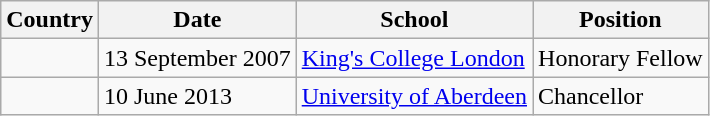<table class="wikitable" style="margin:0.5em 1em 0.5em 0; border:1px #005566 solid; border-collapse:collapse;">
<tr>
<th>Country</th>
<th>Date</th>
<th>School</th>
<th>Position</th>
</tr>
<tr>
<td></td>
<td>13 September 2007</td>
<td><a href='#'>King's College London</a></td>
<td>Honorary Fellow</td>
</tr>
<tr>
<td></td>
<td>10 June 2013</td>
<td><a href='#'>University of Aberdeen</a></td>
<td>Chancellor</td>
</tr>
</table>
